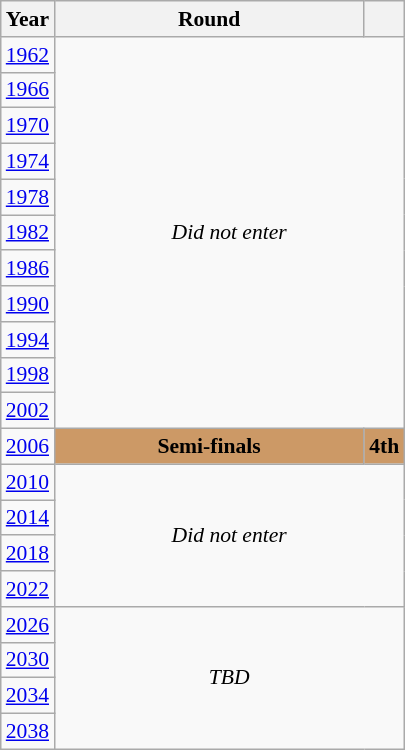<table class="wikitable" style="text-align: center; font-size:90%">
<tr>
<th>Year</th>
<th style="width:200px">Round</th>
<th></th>
</tr>
<tr>
<td><a href='#'>1962</a></td>
<td colspan="2" rowspan="11"><em>Did not enter</em></td>
</tr>
<tr>
<td><a href='#'>1966</a></td>
</tr>
<tr>
<td><a href='#'>1970</a></td>
</tr>
<tr>
<td><a href='#'>1974</a></td>
</tr>
<tr>
<td><a href='#'>1978</a></td>
</tr>
<tr>
<td><a href='#'>1982</a></td>
</tr>
<tr>
<td><a href='#'>1986</a></td>
</tr>
<tr>
<td><a href='#'>1990</a></td>
</tr>
<tr>
<td><a href='#'>1994</a></td>
</tr>
<tr>
<td><a href='#'>1998</a></td>
</tr>
<tr>
<td><a href='#'>2002</a></td>
</tr>
<tr>
<td><a href='#'>2006</a></td>
<td bgcolor="cc9966"><strong>Semi-finals</strong></td>
<td bgcolor="cc9966"><strong>4th</strong></td>
</tr>
<tr>
<td><a href='#'>2010</a></td>
<td colspan="2" rowspan="4"><em>Did not enter</em></td>
</tr>
<tr>
<td><a href='#'>2014</a></td>
</tr>
<tr>
<td><a href='#'>2018</a></td>
</tr>
<tr>
<td><a href='#'>2022</a></td>
</tr>
<tr>
<td><a href='#'>2026</a></td>
<td colspan="2" rowspan="4"><em>TBD</em></td>
</tr>
<tr>
<td><a href='#'>2030</a></td>
</tr>
<tr>
<td><a href='#'>2034</a></td>
</tr>
<tr>
<td><a href='#'>2038</a></td>
</tr>
</table>
